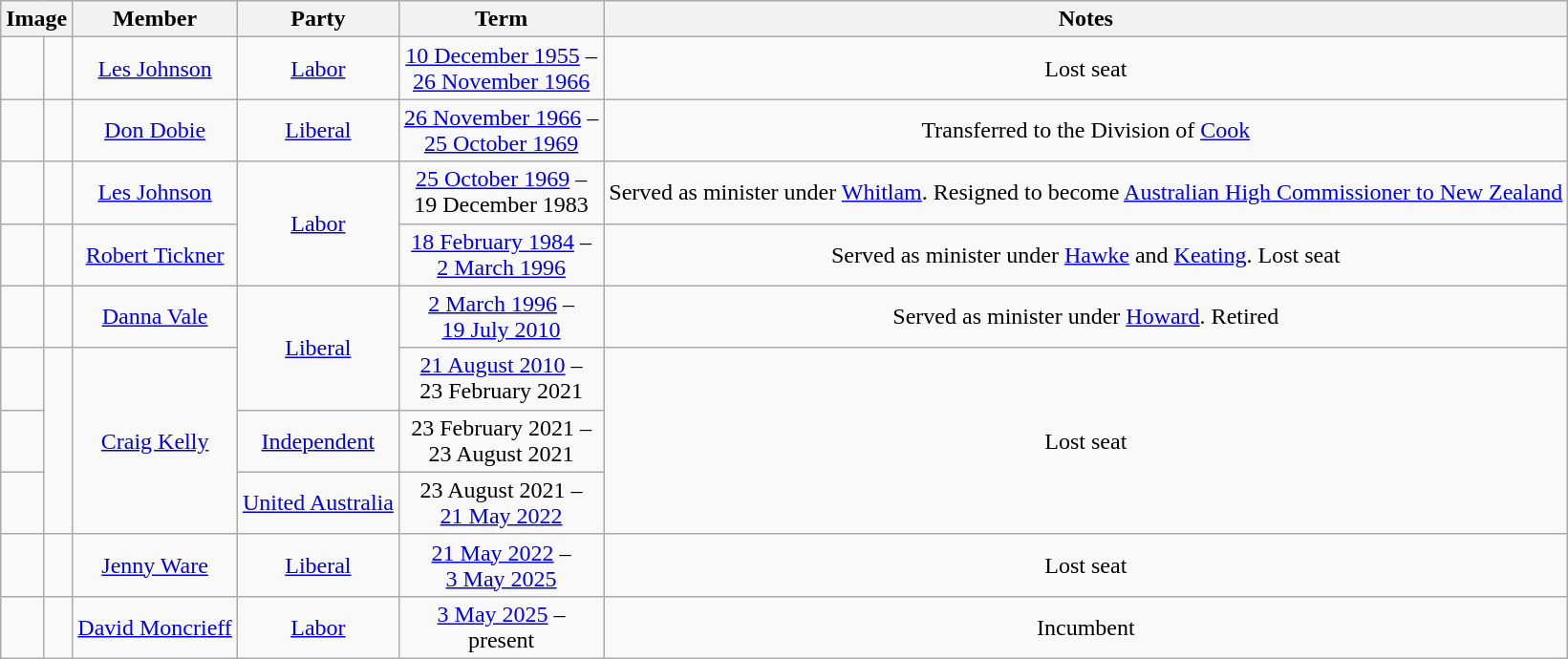<table class=wikitable style="text-align:center">
<tr>
<th colspan=2>Image</th>
<th>Member</th>
<th>Party</th>
<th>Term</th>
<th>Notes</th>
</tr>
<tr>
<td> </td>
<td></td>
<td><a href='#'>Les Johnson</a><br></td>
<td><a href='#'>Labor</a></td>
<td nowrap><a href='#'>10 December 1955</a> –<br><a href='#'>26 November 1966</a></td>
<td>Lost seat</td>
</tr>
<tr>
<td> </td>
<td></td>
<td><a href='#'>Don Dobie</a><br></td>
<td><a href='#'>Liberal</a></td>
<td nowrap><a href='#'>26 November 1966</a> –<br><a href='#'>25 October 1969</a></td>
<td>Transferred to the Division of <a href='#'>Cook</a></td>
</tr>
<tr>
<td> </td>
<td></td>
<td><a href='#'>Les Johnson</a><br></td>
<td rowspan="2"><a href='#'>Labor</a></td>
<td nowrap><a href='#'>25 October 1969</a> –<br>19 December 1983</td>
<td>Served as minister under <a href='#'>Whitlam</a>. Resigned to become <a href='#'>Australian High Commissioner to New Zealand</a></td>
</tr>
<tr>
<td> </td>
<td></td>
<td><a href='#'>Robert Tickner</a><br></td>
<td nowrap><a href='#'>18 February 1984</a> –<br><a href='#'>2 March 1996</a></td>
<td>Served as minister under <a href='#'>Hawke</a> and <a href='#'>Keating</a>. Lost seat</td>
</tr>
<tr>
<td> </td>
<td></td>
<td><a href='#'>Danna Vale</a><br></td>
<td rowspan="2"><a href='#'>Liberal</a></td>
<td nowrap><a href='#'>2 March 1996</a> –<br><a href='#'>19 July 2010</a></td>
<td>Served as minister under <a href='#'>Howard</a>. Retired</td>
</tr>
<tr>
<td> </td>
<td rowspan="3"></td>
<td rowspan="3"><a href='#'>Craig Kelly</a><br></td>
<td nowrap><a href='#'>21 August 2010</a> –<br>23 February 2021</td>
<td rowspan="3">Lost seat</td>
</tr>
<tr>
<td> </td>
<td nowrap><a href='#'>Independent</a></td>
<td nowrap>23 February 2021 –<br>23 August 2021</td>
</tr>
<tr>
<td> </td>
<td nowrap><a href='#'>United Australia</a></td>
<td nowrap>23 August 2021 –<br><a href='#'>21 May 2022</a></td>
</tr>
<tr>
<td> </td>
<td></td>
<td><a href='#'>Jenny Ware</a><br></td>
<td><a href='#'>Liberal</a></td>
<td nowrap><a href='#'>21 May 2022</a> –<br> <a href='#'>3 May 2025</a></td>
<td>Lost seat</td>
</tr>
<tr>
<td> </td>
<td></td>
<td><a href='#'>David Moncrieff</a><br></td>
<td><a href='#'>Labor</a></td>
<td nowrap><a href='#'>3 May 2025</a> –<br>present</td>
<td>Incumbent</td>
</tr>
</table>
